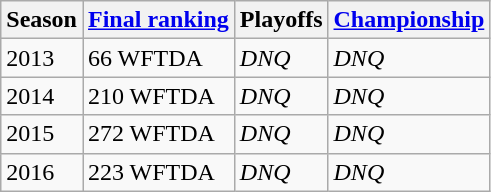<table class="wikitable sortable">
<tr>
<th>Season</th>
<th><a href='#'>Final ranking</a></th>
<th>Playoffs</th>
<th><a href='#'>Championship</a></th>
</tr>
<tr>
<td>2013</td>
<td>66 WFTDA</td>
<td><em>DNQ</em></td>
<td><em>DNQ</em></td>
</tr>
<tr>
<td>2014</td>
<td>210 WFTDA</td>
<td><em>DNQ</em></td>
<td><em>DNQ</em></td>
</tr>
<tr>
<td>2015</td>
<td>272 WFTDA</td>
<td><em>DNQ</em></td>
<td><em>DNQ</em></td>
</tr>
<tr>
<td>2016</td>
<td>223 WFTDA</td>
<td><em>DNQ</em></td>
<td><em>DNQ</em></td>
</tr>
</table>
